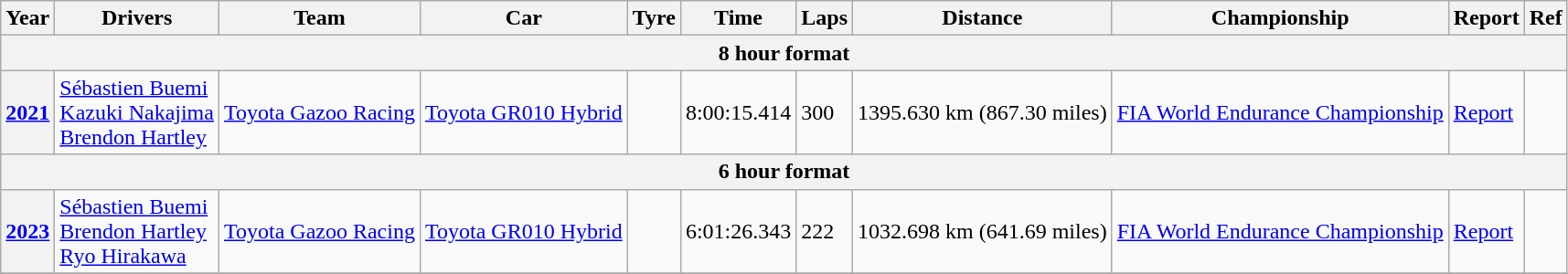<table class="wikitable sortable">
<tr>
<th>Year</th>
<th>Drivers</th>
<th>Team</th>
<th>Car</th>
<th>Tyre</th>
<th>Time</th>
<th>Laps</th>
<th>Distance</th>
<th>Championship</th>
<th>Report</th>
<th>Ref</th>
</tr>
<tr>
<th colspan="11">8 hour format</th>
</tr>
<tr>
<th><a href='#'>2021</a></th>
<td> <a href='#'>Sébastien Buemi</a><br> <a href='#'>Kazuki Nakajima</a><br> <a href='#'>Brendon Hartley</a></td>
<td> <a href='#'>Toyota Gazoo Racing</a></td>
<td><a href='#'>Toyota GR010 Hybrid</a></td>
<td></td>
<td>8:00:15.414</td>
<td>300</td>
<td>1395.630 km (867.30 miles)</td>
<td><a href='#'>FIA World Endurance Championship</a></td>
<td><a href='#'>Report</a></td>
<td></td>
</tr>
<tr>
<th colspan="11">6 hour format</th>
</tr>
<tr>
<th><a href='#'>2023</a></th>
<td> <a href='#'>Sébastien Buemi</a><br> <a href='#'>Brendon Hartley</a><br> <a href='#'>Ryo Hirakawa</a></td>
<td> <a href='#'>Toyota Gazoo Racing</a></td>
<td><a href='#'>Toyota GR010 Hybrid</a></td>
<td></td>
<td>6:01:26.343</td>
<td>222</td>
<td>1032.698 km (641.69 miles)</td>
<td><a href='#'>FIA World Endurance Championship</a></td>
<td><a href='#'>Report</a></td>
<td></td>
</tr>
<tr>
</tr>
</table>
